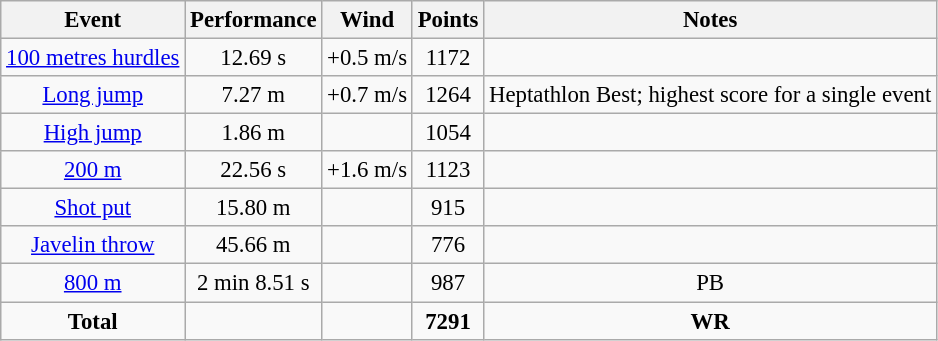<table class="wikitable"  style="font-size:95%">
<tr align=center>
<th><strong>Event</strong></th>
<th><strong>Performance</strong></th>
<th><strong>Wind</strong></th>
<th><strong>Points</strong></th>
<th><strong>Notes</strong></th>
</tr>
<tr align=center>
<td><a href='#'>100 metres hurdles</a></td>
<td>12.69 s</td>
<td>+0.5 m/s</td>
<td>1172</td>
<td></td>
</tr>
<tr align=center>
<td><a href='#'>Long jump</a></td>
<td>7.27 m</td>
<td>+0.7 m/s</td>
<td>1264</td>
<td>Heptathlon Best; highest score for a single event</td>
</tr>
<tr align=center>
<td><a href='#'>High jump</a></td>
<td>1.86 m</td>
<td></td>
<td>1054</td>
<td></td>
</tr>
<tr align=center>
<td><a href='#'>200 m</a></td>
<td>22.56 s</td>
<td>+1.6 m/s</td>
<td>1123</td>
<td></td>
</tr>
<tr align=center>
<td><a href='#'>Shot put</a></td>
<td>15.80 m</td>
<td></td>
<td>915</td>
<td></td>
</tr>
<tr align=center>
<td><a href='#'>Javelin throw</a></td>
<td>45.66 m</td>
<td></td>
<td>776</td>
<td></td>
</tr>
<tr align=center>
<td><a href='#'>800 m</a></td>
<td>2 min 8.51 s</td>
<td></td>
<td>987</td>
<td>PB</td>
</tr>
<tr align=center>
<td><strong>Total</strong></td>
<td></td>
<td></td>
<td><strong>7291</strong></td>
<td><strong>WR</strong></td>
</tr>
</table>
